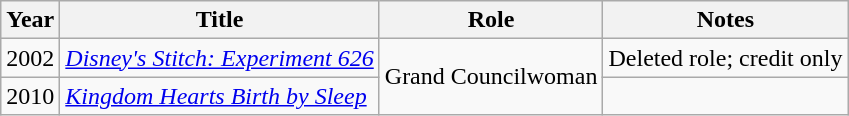<table class="wikitable sortable">
<tr>
<th>Year</th>
<th>Title</th>
<th>Role</th>
<th>Notes</th>
</tr>
<tr>
<td>2002</td>
<td><em><a href='#'>Disney's Stitch: Experiment 626</a></em></td>
<td rowspan="2">Grand Councilwoman</td>
<td>Deleted role; credit only</td>
</tr>
<tr>
<td>2010</td>
<td><em><a href='#'>Kingdom Hearts Birth by Sleep</a></em></td>
<td></td>
</tr>
</table>
